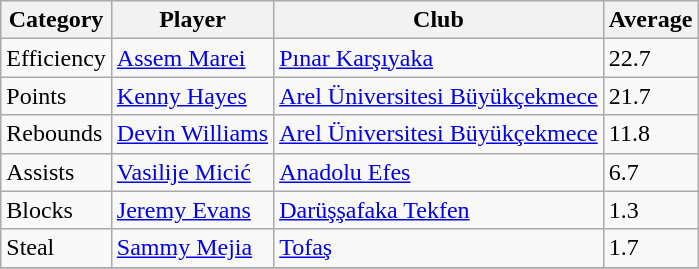<table class="wikitable">
<tr>
<th>Category</th>
<th>Player</th>
<th>Club</th>
<th>Average</th>
</tr>
<tr>
<td>Efficiency</td>
<td> <a href='#'>Assem Marei</a></td>
<td><a href='#'>Pınar Karşıyaka</a></td>
<td>22.7</td>
</tr>
<tr>
<td>Points</td>
<td> <a href='#'>Kenny Hayes</a></td>
<td><a href='#'>Arel Üniversitesi Büyükçekmece</a></td>
<td>21.7</td>
</tr>
<tr>
<td>Rebounds</td>
<td> <a href='#'>Devin Williams</a></td>
<td><a href='#'>Arel Üniversitesi Büyükçekmece</a></td>
<td>11.8</td>
</tr>
<tr>
<td>Assists</td>
<td> <a href='#'>Vasilije Micić</a></td>
<td><a href='#'>Anadolu Efes</a></td>
<td>6.7</td>
</tr>
<tr>
<td>Blocks</td>
<td> <a href='#'>Jeremy Evans</a></td>
<td><a href='#'>Darüşşafaka Tekfen</a></td>
<td>1.3</td>
</tr>
<tr>
<td>Steal</td>
<td> <a href='#'>Sammy Mejia</a></td>
<td><a href='#'>Tofaş</a></td>
<td>1.7</td>
</tr>
<tr>
</tr>
</table>
